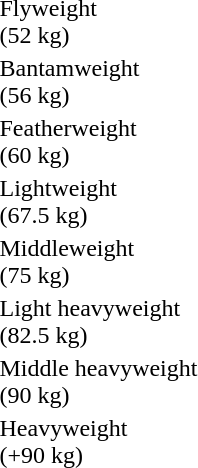<table>
<tr>
<td>Flyweight<br>(52 kg)</td>
<td></td>
<td></td>
<td></td>
</tr>
<tr>
<td>Bantamweight<br>(56 kg)</td>
<td></td>
<td></td>
<td></td>
</tr>
<tr>
<td>Featherweight<br>(60 kg)</td>
<td></td>
<td></td>
<td></td>
</tr>
<tr>
<td>Lightweight<br>(67.5 kg)</td>
<td></td>
<td></td>
<td></td>
</tr>
<tr>
<td>Middleweight<br>(75 kg)</td>
<td></td>
<td></td>
<td></td>
</tr>
<tr>
<td>Light heavyweight<br>(82.5 kg)</td>
<td></td>
<td></td>
<td></td>
</tr>
<tr>
<td>Middle heavyweight<br>(90 kg)</td>
<td></td>
<td></td>
<td></td>
</tr>
<tr>
<td>Heavyweight<br>(+90 kg)</td>
<td></td>
<td></td>
<td></td>
</tr>
</table>
